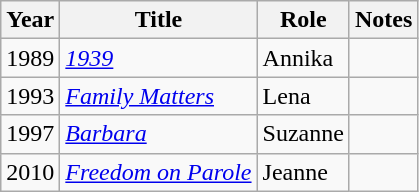<table class="wikitable sortable">
<tr>
<th>Year</th>
<th>Title</th>
<th>Role</th>
<th class="unsortable">Notes</th>
</tr>
<tr>
<td>1989</td>
<td><em><a href='#'>1939</a></em></td>
<td>Annika</td>
<td></td>
</tr>
<tr>
<td>1993</td>
<td><em><a href='#'>Family Matters</a></em></td>
<td>Lena</td>
<td></td>
</tr>
<tr>
<td>1997</td>
<td><em><a href='#'>Barbara</a></em></td>
<td>Suzanne</td>
<td></td>
</tr>
<tr>
<td>2010</td>
<td><em><a href='#'>Freedom on Parole</a></em></td>
<td>Jeanne</td>
<td></td>
</tr>
</table>
